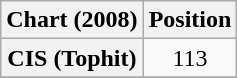<table class="wikitable plainrowheaders" style="text-align:center;">
<tr>
<th scope="col">Chart (2008)</th>
<th scope="col">Position</th>
</tr>
<tr>
<th scope="row">CIS (Tophit)</th>
<td>113</td>
</tr>
<tr>
</tr>
</table>
